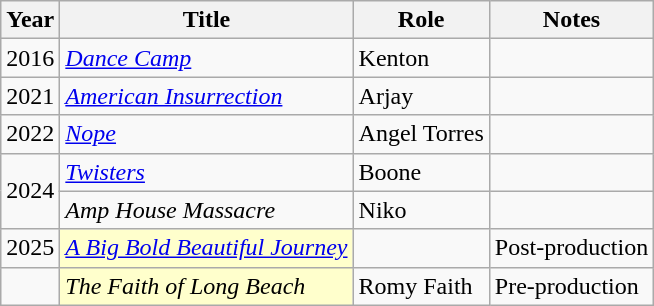<table class="wikitable sortable">
<tr>
<th>Year</th>
<th>Title</th>
<th>Role</th>
<th class="unsortable">Notes</th>
</tr>
<tr>
<td>2016</td>
<td><em><a href='#'>Dance Camp</a></em></td>
<td>Kenton</td>
<td></td>
</tr>
<tr>
<td>2021</td>
<td><em><a href='#'>American Insurrection</a></em></td>
<td>Arjay</td>
<td></td>
</tr>
<tr>
<td>2022</td>
<td><a href='#'><em>Nope</em></a></td>
<td>Angel Torres</td>
<td></td>
</tr>
<tr>
<td rowspan="2">2024</td>
<td><em><a href='#'>Twisters</a></em></td>
<td>Boone</td>
<td></td>
</tr>
<tr>
<td><em>Amp House Massacre</em></td>
<td>Niko</td>
<td></td>
</tr>
<tr>
<td>2025</td>
<td style="background:#FFFFCC;"><em><a href='#'>A Big Bold Beautiful Journey</a> </em></td>
<td></td>
<td>Post-production</td>
</tr>
<tr>
<td></td>
<td style="background:#FFFFCC;"><em>The Faith of Long Beach</em> <em></em></td>
<td>Romy Faith</td>
<td>Pre-production</td>
</tr>
</table>
